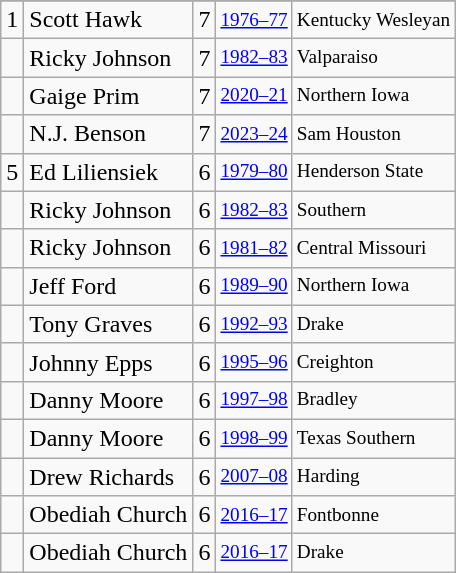<table class="wikitable">
<tr>
</tr>
<tr>
<td>1</td>
<td>Scott Hawk</td>
<td>7</td>
<td style="font-size:80%;"><a href='#'>1976–77</a></td>
<td style="font-size:80%;">Kentucky Wesleyan</td>
</tr>
<tr>
<td></td>
<td>Ricky Johnson</td>
<td>7</td>
<td style="font-size:80%;"><a href='#'>1982–83</a></td>
<td style="font-size:80%;">Valparaiso</td>
</tr>
<tr>
<td></td>
<td>Gaige Prim</td>
<td>7</td>
<td style="font-size:80%;"><a href='#'>2020–21</a></td>
<td style="font-size:80%;">Northern Iowa</td>
</tr>
<tr>
<td></td>
<td>N.J. Benson</td>
<td>7</td>
<td style="font-size:80%;"><a href='#'>2023–24</a></td>
<td style="font-size:80%;">Sam Houston</td>
</tr>
<tr>
<td>5</td>
<td>Ed Liliensiek</td>
<td>6</td>
<td style="font-size:80%;"><a href='#'>1979–80</a></td>
<td style="font-size:80%;">Henderson State</td>
</tr>
<tr>
<td></td>
<td>Ricky Johnson</td>
<td>6</td>
<td style="font-size:80%;"><a href='#'>1982–83</a></td>
<td style="font-size:80%;">Southern</td>
</tr>
<tr>
<td></td>
<td>Ricky Johnson</td>
<td>6</td>
<td style="font-size:80%;"><a href='#'>1981–82</a></td>
<td style="font-size:80%;">Central Missouri</td>
</tr>
<tr>
<td></td>
<td>Jeff Ford</td>
<td>6</td>
<td style="font-size:80%;"><a href='#'>1989–90</a></td>
<td style="font-size:80%;">Northern Iowa</td>
</tr>
<tr>
<td></td>
<td>Tony Graves</td>
<td>6</td>
<td style="font-size:80%;"><a href='#'>1992–93</a></td>
<td style="font-size:80%;">Drake</td>
</tr>
<tr>
<td></td>
<td>Johnny Epps</td>
<td>6</td>
<td style="font-size:80%;"><a href='#'>1995–96</a></td>
<td style="font-size:80%;">Creighton</td>
</tr>
<tr>
<td></td>
<td>Danny Moore</td>
<td>6</td>
<td style="font-size:80%;"><a href='#'>1997–98</a></td>
<td style="font-size:80%;">Bradley</td>
</tr>
<tr>
<td></td>
<td>Danny Moore</td>
<td>6</td>
<td style="font-size:80%;"><a href='#'>1998–99</a></td>
<td style="font-size:80%;">Texas Southern</td>
</tr>
<tr>
<td></td>
<td>Drew Richards</td>
<td>6</td>
<td style="font-size:80%;"><a href='#'>2007–08</a></td>
<td style="font-size:80%;">Harding</td>
</tr>
<tr>
<td></td>
<td>Obediah Church</td>
<td>6</td>
<td style="font-size:80%;"><a href='#'>2016–17</a></td>
<td style="font-size:80%;">Fontbonne</td>
</tr>
<tr>
<td></td>
<td>Obediah Church</td>
<td>6</td>
<td style="font-size:80%;"><a href='#'>2016–17</a></td>
<td style="font-size:80%;">Drake</td>
</tr>
</table>
